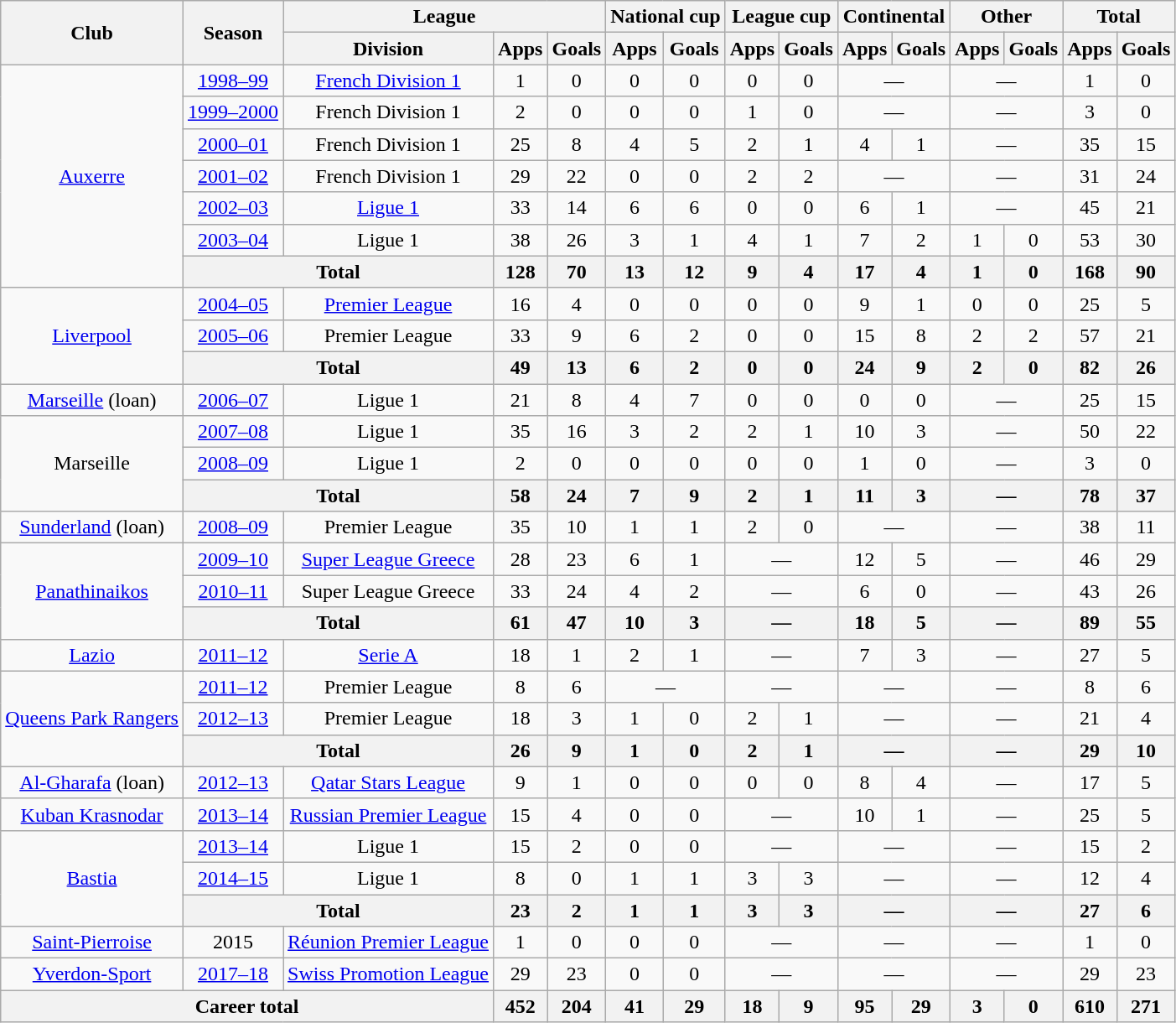<table class="wikitable" style="text-align: center;">
<tr>
<th rowspan="2">Club</th>
<th rowspan="2">Season</th>
<th colspan="3">League</th>
<th colspan="2">National cup</th>
<th colspan="2">League cup</th>
<th colspan="2">Continental</th>
<th colspan="2">Other</th>
<th colspan="2">Total</th>
</tr>
<tr>
<th>Division</th>
<th>Apps</th>
<th>Goals</th>
<th>Apps</th>
<th>Goals</th>
<th>Apps</th>
<th>Goals</th>
<th>Apps</th>
<th>Goals</th>
<th>Apps</th>
<th>Goals</th>
<th>Apps</th>
<th>Goals</th>
</tr>
<tr>
<td rowspan="7"><a href='#'>Auxerre</a></td>
<td><a href='#'>1998–99</a></td>
<td><a href='#'>French Division 1</a></td>
<td>1</td>
<td>0</td>
<td>0</td>
<td>0</td>
<td>0</td>
<td>0</td>
<td colspan="2">—</td>
<td colspan="2">—</td>
<td>1</td>
<td>0</td>
</tr>
<tr>
<td><a href='#'>1999–2000</a></td>
<td>French Division 1</td>
<td>2</td>
<td>0</td>
<td>0</td>
<td>0</td>
<td>1</td>
<td>0</td>
<td colspan="2">—</td>
<td colspan="2">—</td>
<td>3</td>
<td>0</td>
</tr>
<tr>
<td><a href='#'>2000–01</a></td>
<td>French Division 1</td>
<td>25</td>
<td>8</td>
<td>4</td>
<td>5</td>
<td>2</td>
<td>1</td>
<td>4</td>
<td>1</td>
<td colspan="2">—</td>
<td>35</td>
<td>15</td>
</tr>
<tr>
<td><a href='#'>2001–02</a></td>
<td>French Division 1</td>
<td>29</td>
<td>22</td>
<td>0</td>
<td>0</td>
<td>2</td>
<td>2</td>
<td colspan="2">—</td>
<td colspan="2">—</td>
<td>31</td>
<td>24</td>
</tr>
<tr>
<td><a href='#'>2002–03</a></td>
<td><a href='#'>Ligue 1</a></td>
<td>33</td>
<td>14</td>
<td>6</td>
<td>6</td>
<td>0</td>
<td>0</td>
<td>6</td>
<td>1</td>
<td colspan="2">—</td>
<td>45</td>
<td>21</td>
</tr>
<tr>
<td><a href='#'>2003–04</a></td>
<td>Ligue 1</td>
<td>38</td>
<td>26</td>
<td>3</td>
<td>1</td>
<td>4</td>
<td>1</td>
<td>7</td>
<td>2</td>
<td>1</td>
<td>0</td>
<td>53</td>
<td>30</td>
</tr>
<tr>
<th colspan="2">Total</th>
<th>128</th>
<th>70</th>
<th>13</th>
<th>12</th>
<th>9</th>
<th>4</th>
<th>17</th>
<th>4</th>
<th>1</th>
<th>0</th>
<th>168</th>
<th>90</th>
</tr>
<tr>
<td rowspan="3"><a href='#'>Liverpool</a></td>
<td><a href='#'>2004–05</a></td>
<td><a href='#'>Premier League</a></td>
<td>16</td>
<td>4</td>
<td>0</td>
<td>0</td>
<td>0</td>
<td>0</td>
<td>9</td>
<td>1</td>
<td>0</td>
<td>0</td>
<td>25</td>
<td>5</td>
</tr>
<tr>
<td><a href='#'>2005–06</a></td>
<td>Premier League</td>
<td>33</td>
<td>9</td>
<td>6</td>
<td>2</td>
<td>0</td>
<td>0</td>
<td>15</td>
<td>8</td>
<td>2</td>
<td>2</td>
<td>57</td>
<td>21</td>
</tr>
<tr>
<th colspan="2">Total</th>
<th>49</th>
<th>13</th>
<th>6</th>
<th>2</th>
<th>0</th>
<th>0</th>
<th>24</th>
<th>9</th>
<th>2</th>
<th>0</th>
<th>82</th>
<th>26</th>
</tr>
<tr>
<td><a href='#'>Marseille</a> (loan)</td>
<td><a href='#'>2006–07</a></td>
<td>Ligue 1</td>
<td>21</td>
<td>8</td>
<td>4</td>
<td>7</td>
<td>0</td>
<td>0</td>
<td>0</td>
<td>0</td>
<td colspan="2">—</td>
<td>25</td>
<td>15</td>
</tr>
<tr>
<td rowspan="3">Marseille</td>
<td><a href='#'>2007–08</a></td>
<td>Ligue 1</td>
<td>35</td>
<td>16</td>
<td>3</td>
<td>2</td>
<td>2</td>
<td>1</td>
<td>10</td>
<td>3</td>
<td colspan="2">—</td>
<td>50</td>
<td>22</td>
</tr>
<tr>
<td><a href='#'>2008–09</a></td>
<td>Ligue 1</td>
<td>2</td>
<td>0</td>
<td>0</td>
<td>0</td>
<td>0</td>
<td>0</td>
<td>1</td>
<td>0</td>
<td colspan="2">—</td>
<td>3</td>
<td>0</td>
</tr>
<tr>
<th colspan="2">Total</th>
<th>58</th>
<th>24</th>
<th>7</th>
<th>9</th>
<th>2</th>
<th>1</th>
<th>11</th>
<th>3</th>
<th colspan="2">—</th>
<th>78</th>
<th>37</th>
</tr>
<tr>
<td><a href='#'>Sunderland</a> (loan)</td>
<td><a href='#'>2008–09</a></td>
<td>Premier League</td>
<td>35</td>
<td>10</td>
<td>1</td>
<td>1</td>
<td>2</td>
<td>0</td>
<td colspan="2">—</td>
<td colspan="2">—</td>
<td>38</td>
<td>11</td>
</tr>
<tr>
<td rowspan="3"><a href='#'>Panathinaikos</a></td>
<td><a href='#'>2009–10</a></td>
<td><a href='#'>Super League Greece</a></td>
<td>28</td>
<td>23</td>
<td>6</td>
<td>1</td>
<td colspan="2">—</td>
<td>12</td>
<td>5</td>
<td colspan="2">—</td>
<td>46</td>
<td>29</td>
</tr>
<tr>
<td><a href='#'>2010–11</a></td>
<td>Super League Greece</td>
<td>33</td>
<td>24</td>
<td>4</td>
<td>2</td>
<td colspan="2">—</td>
<td>6</td>
<td>0</td>
<td colspan="2">—</td>
<td>43</td>
<td>26</td>
</tr>
<tr>
<th colspan="2">Total</th>
<th>61</th>
<th>47</th>
<th>10</th>
<th>3</th>
<th colspan="2">—</th>
<th>18</th>
<th>5</th>
<th colspan="2">—</th>
<th>89</th>
<th>55</th>
</tr>
<tr>
<td><a href='#'>Lazio</a></td>
<td><a href='#'>2011–12</a></td>
<td><a href='#'>Serie A</a></td>
<td>18</td>
<td>1</td>
<td>2</td>
<td>1</td>
<td colspan="2">—</td>
<td>7</td>
<td>3</td>
<td colspan="2">—</td>
<td>27</td>
<td>5</td>
</tr>
<tr>
<td rowspan="3"><a href='#'>Queens Park Rangers</a></td>
<td><a href='#'>2011–12</a></td>
<td>Premier League</td>
<td>8</td>
<td>6</td>
<td colspan="2">—</td>
<td colspan="2">—</td>
<td colspan="2">—</td>
<td colspan="2">—</td>
<td>8</td>
<td>6</td>
</tr>
<tr>
<td><a href='#'>2012–13</a></td>
<td>Premier League</td>
<td>18</td>
<td>3</td>
<td>1</td>
<td>0</td>
<td>2</td>
<td>1</td>
<td colspan="2">—</td>
<td colspan="2">—</td>
<td>21</td>
<td>4</td>
</tr>
<tr>
<th colspan="2">Total</th>
<th>26</th>
<th>9</th>
<th>1</th>
<th>0</th>
<th>2</th>
<th>1</th>
<th colspan="2">—</th>
<th colspan="2">—</th>
<th>29</th>
<th>10</th>
</tr>
<tr>
<td><a href='#'>Al-Gharafa</a> (loan)</td>
<td><a href='#'>2012–13</a></td>
<td><a href='#'>Qatar Stars League</a></td>
<td>9</td>
<td>1</td>
<td>0</td>
<td>0</td>
<td>0</td>
<td>0</td>
<td>8</td>
<td>4</td>
<td colspan="2">—</td>
<td>17</td>
<td>5</td>
</tr>
<tr>
<td><a href='#'>Kuban Krasnodar</a></td>
<td><a href='#'>2013–14</a></td>
<td><a href='#'>Russian Premier League</a></td>
<td>15</td>
<td>4</td>
<td>0</td>
<td>0</td>
<td colspan="2">—</td>
<td>10</td>
<td>1</td>
<td colspan="2">—</td>
<td>25</td>
<td>5</td>
</tr>
<tr>
<td rowspan="3"><a href='#'>Bastia</a></td>
<td><a href='#'>2013–14</a></td>
<td>Ligue 1</td>
<td>15</td>
<td>2</td>
<td>0</td>
<td>0</td>
<td colspan="2">—</td>
<td colspan="2">—</td>
<td colspan="2">—</td>
<td>15</td>
<td>2</td>
</tr>
<tr>
<td><a href='#'>2014–15</a></td>
<td>Ligue 1</td>
<td>8</td>
<td>0</td>
<td>1</td>
<td>1</td>
<td>3</td>
<td>3</td>
<td colspan="2">—</td>
<td colspan="2">—</td>
<td>12</td>
<td>4</td>
</tr>
<tr>
<th colspan="2">Total</th>
<th>23</th>
<th>2</th>
<th>1</th>
<th>1</th>
<th>3</th>
<th>3</th>
<th colspan="2">—</th>
<th colspan="2">—</th>
<th>27</th>
<th>6</th>
</tr>
<tr>
<td><a href='#'>Saint-Pierroise</a></td>
<td>2015</td>
<td><a href='#'>Réunion Premier League</a></td>
<td>1</td>
<td>0</td>
<td>0</td>
<td>0</td>
<td colspan="2">—</td>
<td colspan="2">—</td>
<td colspan="2">—</td>
<td>1</td>
<td>0</td>
</tr>
<tr>
<td><a href='#'>Yverdon-Sport</a></td>
<td><a href='#'>2017–18</a></td>
<td><a href='#'>Swiss Promotion League</a></td>
<td>29</td>
<td>23</td>
<td>0</td>
<td>0</td>
<td colspan="2">—</td>
<td colspan="2">—</td>
<td colspan="2">—</td>
<td>29</td>
<td>23</td>
</tr>
<tr>
<th colspan="3">Career total</th>
<th>452</th>
<th>204</th>
<th>41</th>
<th>29</th>
<th>18</th>
<th>9</th>
<th>95</th>
<th>29</th>
<th>3</th>
<th>0</th>
<th>610</th>
<th>271</th>
</tr>
</table>
